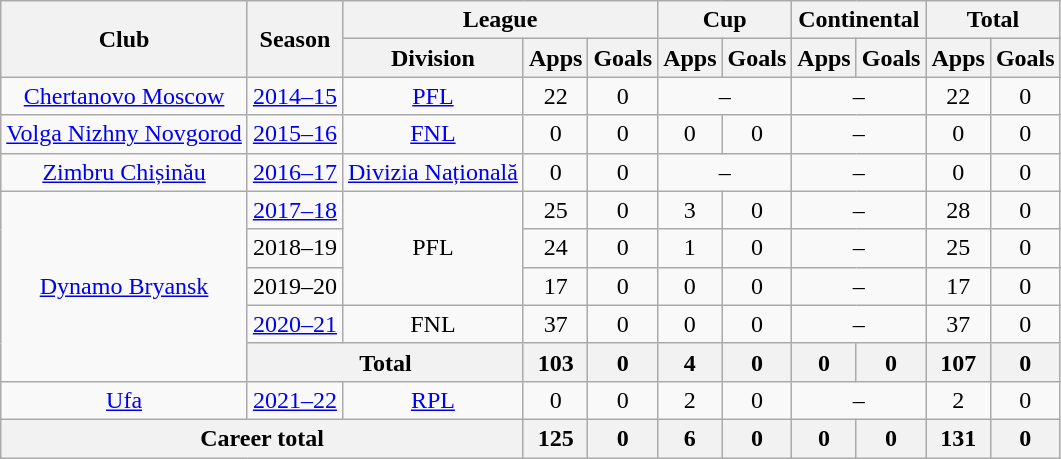<table class="wikitable" style="text-align: center;">
<tr>
<th rowspan=2>Club</th>
<th rowspan=2>Season</th>
<th colspan=3>League</th>
<th colspan=2>Cup</th>
<th colspan=2>Continental</th>
<th colspan=2>Total</th>
</tr>
<tr>
<th>Division</th>
<th>Apps</th>
<th>Goals</th>
<th>Apps</th>
<th>Goals</th>
<th>Apps</th>
<th>Goals</th>
<th>Apps</th>
<th>Goals</th>
</tr>
<tr>
<td><a href='#'>Chertanovo Moscow</a></td>
<td><a href='#'>2014–15</a></td>
<td><a href='#'>PFL</a></td>
<td>22</td>
<td>0</td>
<td colspan=2>–</td>
<td colspan=2>–</td>
<td>22</td>
<td>0</td>
</tr>
<tr>
<td><a href='#'>Volga Nizhny Novgorod</a></td>
<td><a href='#'>2015–16</a></td>
<td><a href='#'>FNL</a></td>
<td>0</td>
<td>0</td>
<td>0</td>
<td>0</td>
<td colspan=2>–</td>
<td>0</td>
<td>0</td>
</tr>
<tr>
<td><a href='#'>Zimbru Chișinău</a></td>
<td><a href='#'>2016–17</a></td>
<td><a href='#'>Divizia Națională</a></td>
<td>0</td>
<td>0</td>
<td colspan=2>–</td>
<td colspan=2>–</td>
<td>0</td>
<td>0</td>
</tr>
<tr>
<td rowspan="5"><a href='#'>Dynamo Bryansk</a></td>
<td><a href='#'>2017–18</a></td>
<td rowspan="3">PFL</td>
<td>25</td>
<td>0</td>
<td>3</td>
<td>0</td>
<td colspan=2>–</td>
<td>28</td>
<td>0</td>
</tr>
<tr>
<td>2018–19</td>
<td>24</td>
<td>0</td>
<td>1</td>
<td>0</td>
<td colspan=2>–</td>
<td>25</td>
<td>0</td>
</tr>
<tr>
<td>2019–20</td>
<td>17</td>
<td>0</td>
<td>0</td>
<td>0</td>
<td colspan=2>–</td>
<td>17</td>
<td>0</td>
</tr>
<tr>
<td><a href='#'>2020–21</a></td>
<td>FNL</td>
<td>37</td>
<td>0</td>
<td>0</td>
<td>0</td>
<td colspan=2>–</td>
<td>37</td>
<td>0</td>
</tr>
<tr>
<th colspan=2>Total</th>
<th>103</th>
<th>0</th>
<th>4</th>
<th>0</th>
<th>0</th>
<th>0</th>
<th>107</th>
<th>0</th>
</tr>
<tr>
<td><a href='#'>Ufa</a></td>
<td><a href='#'>2021–22</a></td>
<td><a href='#'>RPL</a></td>
<td>0</td>
<td>0</td>
<td>2</td>
<td>0</td>
<td colspan=2>–</td>
<td>2</td>
<td>0</td>
</tr>
<tr>
<th colspan=3>Career total</th>
<th>125</th>
<th>0</th>
<th>6</th>
<th>0</th>
<th>0</th>
<th>0</th>
<th>131</th>
<th>0</th>
</tr>
</table>
